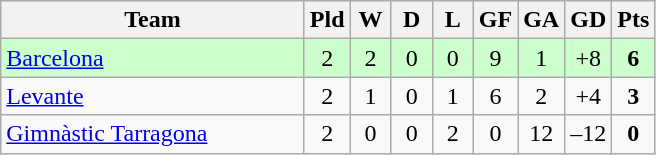<table class="wikitable" style="text-align: center;">
<tr>
<th width=195>Team</th>
<th width=20>Pld</th>
<th width=20>W</th>
<th width=20>D</th>
<th width=20>L</th>
<th width=20>GF</th>
<th width=20>GA</th>
<th width=20>GD</th>
<th width=20>Pts</th>
</tr>
<tr align="center" style="background:#ccffcc;">
<td align="left"> <a href='#'>Barcelona</a></td>
<td>2</td>
<td>2</td>
<td>0</td>
<td>0</td>
<td>9</td>
<td>1</td>
<td>+8</td>
<td><strong>6</strong></td>
</tr>
<tr align="center">
<td align="left"> <a href='#'>Levante</a></td>
<td>2</td>
<td>1</td>
<td>0</td>
<td>1</td>
<td>6</td>
<td>2</td>
<td>+4</td>
<td><strong>3</strong></td>
</tr>
<tr align="center">
<td align="left"> <a href='#'>Gimnàstic Tarragona</a></td>
<td>2</td>
<td>0</td>
<td>0</td>
<td>2</td>
<td>0</td>
<td>12</td>
<td>–12</td>
<td><strong>0</strong></td>
</tr>
</table>
